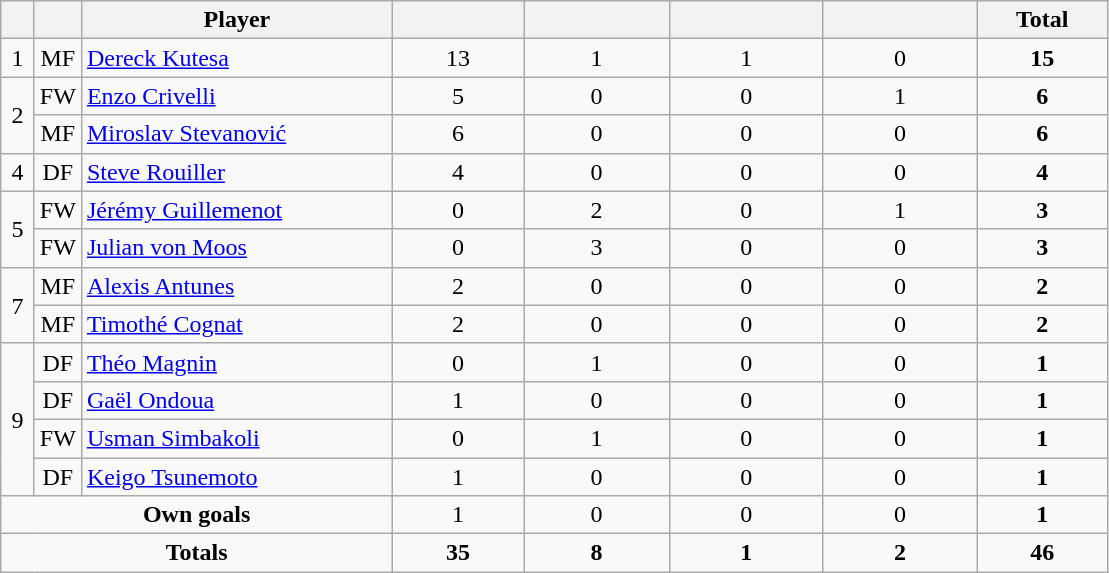<table class="wikitable" style="text-align:center">
<tr>
<th width=15></th>
<th width=15></th>
<th width=200>Player</th>
<th width=80></th>
<th width=90></th>
<th width=95></th>
<th width=95></th>
<th width=80>Total</th>
</tr>
<tr>
<td rowspan=1>1</td>
<td>MF</td>
<td align=left> <a href='#'>Dereck Kutesa</a></td>
<td>13</td>
<td>1</td>
<td>1</td>
<td>0</td>
<td><strong>15</strong></td>
</tr>
<tr>
<td rowspan=2>2</td>
<td>FW</td>
<td align=left> <a href='#'>Enzo Crivelli</a></td>
<td>5</td>
<td>0</td>
<td>0</td>
<td>1</td>
<td><strong>6</strong></td>
</tr>
<tr>
<td>MF</td>
<td align=left> <a href='#'>Miroslav Stevanović</a></td>
<td>6</td>
<td>0</td>
<td>0</td>
<td>0</td>
<td><strong>6</strong></td>
</tr>
<tr>
<td rowspan=1>4</td>
<td>DF</td>
<td align=left> <a href='#'>Steve Rouiller</a></td>
<td>4</td>
<td>0</td>
<td>0</td>
<td>0</td>
<td><strong>4</strong></td>
</tr>
<tr>
<td rowspan=2>5</td>
<td>FW</td>
<td align=left> <a href='#'>Jérémy Guillemenot</a></td>
<td>0</td>
<td>2</td>
<td>0</td>
<td>1</td>
<td><strong>3</strong></td>
</tr>
<tr>
<td>FW</td>
<td align=left> <a href='#'>Julian von Moos</a></td>
<td>0</td>
<td>3</td>
<td>0</td>
<td>0</td>
<td><strong>3</strong></td>
</tr>
<tr>
<td rowspan=2>7</td>
<td>MF</td>
<td align=left> <a href='#'>Alexis Antunes</a></td>
<td>2</td>
<td>0</td>
<td>0</td>
<td>0</td>
<td><strong>2</strong></td>
</tr>
<tr>
<td>MF</td>
<td align=left> <a href='#'>Timothé Cognat</a></td>
<td>2</td>
<td>0</td>
<td>0</td>
<td>0</td>
<td><strong>2</strong></td>
</tr>
<tr>
<td rowspan=4>9</td>
<td>DF</td>
<td align=left> <a href='#'>Théo Magnin</a></td>
<td>0</td>
<td>1</td>
<td>0</td>
<td>0</td>
<td><strong>1</strong></td>
</tr>
<tr>
<td>DF</td>
<td align=left> <a href='#'>Gaël Ondoua</a></td>
<td>1</td>
<td>0</td>
<td>0</td>
<td>0</td>
<td><strong>1</strong></td>
</tr>
<tr>
<td>FW</td>
<td align=left> <a href='#'>Usman Simbakoli</a></td>
<td>0</td>
<td>1</td>
<td>0</td>
<td>0</td>
<td><strong>1</strong></td>
</tr>
<tr>
<td>DF</td>
<td align=left> <a href='#'>Keigo Tsunemoto</a></td>
<td>1</td>
<td>0</td>
<td>0</td>
<td>0</td>
<td><strong>1</strong></td>
</tr>
<tr>
<td colspan=3><strong>Own goals</strong></td>
<td>1</td>
<td>0</td>
<td>0</td>
<td>0</td>
<td><strong>1</strong></td>
</tr>
<tr>
<td colspan=3><strong>Totals</strong></td>
<td><strong>35</strong></td>
<td><strong>8</strong></td>
<td><strong>1</strong></td>
<td><strong>2</strong></td>
<td><strong>46</strong></td>
</tr>
</table>
